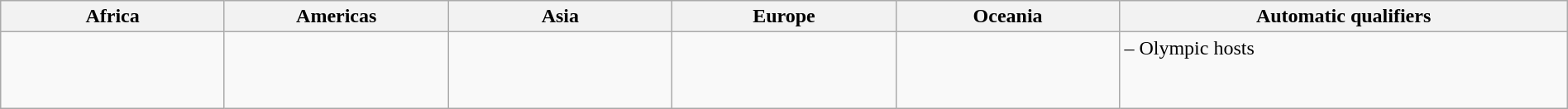<table class=wikitable width=100%>
<tr>
<th width=13%>Africa</th>
<th width=13%>Americas</th>
<th width=13%>Asia</th>
<th width=13%>Europe</th>
<th width=13%>Oceania</th>
<th width=26%>Automatic qualifiers</th>
</tr>
<tr valign=top>
<td></td>
<td><br><br><br></td>
<td></td>
<td><br><br><br></td>
<td></td>
<td> – Olympic hosts</td>
</tr>
</table>
